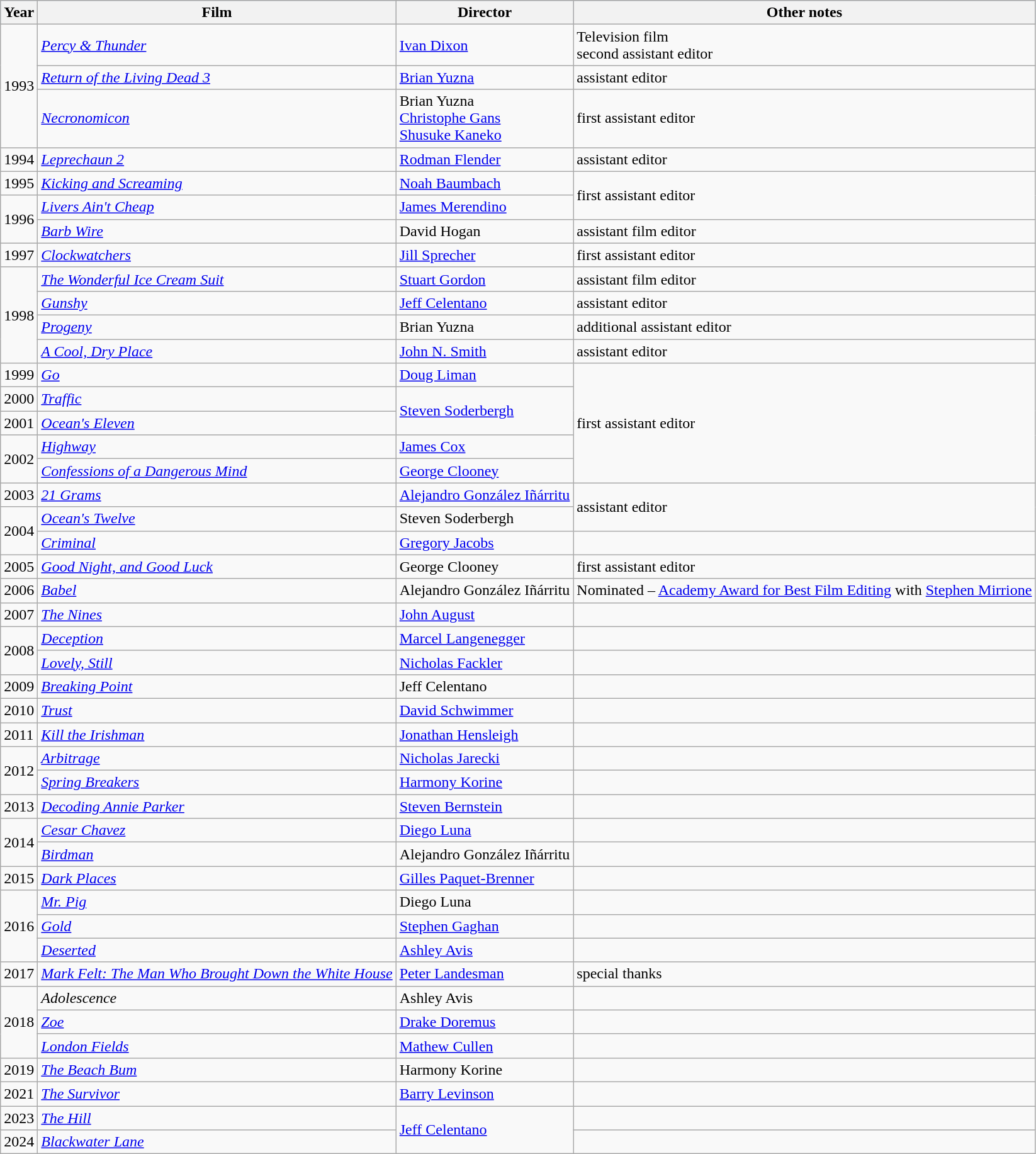<table class="wikitable">
<tr style="background:#b0c4de; text-align:center;">
<th>Year</th>
<th>Film</th>
<th>Director</th>
<th>Other notes</th>
</tr>
<tr>
<td rowspan="3">1993</td>
<td><em><a href='#'>Percy & Thunder</a></em></td>
<td><a href='#'>Ivan Dixon</a></td>
<td>Television film<br>second assistant editor</td>
</tr>
<tr>
<td><em><a href='#'>Return of the Living Dead 3</a></em></td>
<td><a href='#'>Brian Yuzna</a></td>
<td>assistant editor</td>
</tr>
<tr>
<td><em><a href='#'>Necronomicon</a></em></td>
<td>Brian Yuzna<br><a href='#'>Christophe Gans</a><br><a href='#'>Shusuke Kaneko</a></td>
<td>first assistant editor</td>
</tr>
<tr>
<td>1994</td>
<td><em><a href='#'>Leprechaun 2</a></em></td>
<td><a href='#'>Rodman Flender</a></td>
<td>assistant editor</td>
</tr>
<tr>
<td>1995</td>
<td><em><a href='#'>Kicking and Screaming</a></em></td>
<td><a href='#'>Noah Baumbach</a></td>
<td rowspan="2">first assistant editor</td>
</tr>
<tr>
<td rowspan="2">1996</td>
<td><em><a href='#'>Livers Ain't Cheap</a></em></td>
<td><a href='#'>James Merendino</a></td>
</tr>
<tr>
<td><em><a href='#'>Barb Wire</a></em></td>
<td>David Hogan</td>
<td>assistant film editor</td>
</tr>
<tr>
<td>1997</td>
<td><em><a href='#'>Clockwatchers</a></em></td>
<td><a href='#'>Jill Sprecher</a></td>
<td>first assistant editor</td>
</tr>
<tr>
<td rowspan="4">1998</td>
<td><em><a href='#'>The Wonderful Ice Cream Suit</a></em></td>
<td><a href='#'>Stuart Gordon</a></td>
<td>assistant film editor</td>
</tr>
<tr>
<td><em><a href='#'>Gunshy</a></em></td>
<td><a href='#'>Jeff Celentano</a></td>
<td>assistant editor</td>
</tr>
<tr>
<td><em><a href='#'>Progeny</a></em></td>
<td>Brian Yuzna</td>
<td>additional assistant editor</td>
</tr>
<tr>
<td><em><a href='#'>A Cool, Dry Place</a></em></td>
<td><a href='#'>John N. Smith</a></td>
<td>assistant editor</td>
</tr>
<tr>
<td>1999</td>
<td><em><a href='#'>Go</a></em></td>
<td><a href='#'>Doug Liman</a></td>
<td rowspan="5">first assistant editor</td>
</tr>
<tr>
<td>2000</td>
<td><em><a href='#'>Traffic</a></em></td>
<td rowspan="2"><a href='#'>Steven Soderbergh</a></td>
</tr>
<tr>
<td>2001</td>
<td><em><a href='#'>Ocean's Eleven</a></em></td>
</tr>
<tr>
<td rowspan="2">2002</td>
<td><em><a href='#'>Highway</a></em></td>
<td><a href='#'>James Cox</a></td>
</tr>
<tr>
<td><em><a href='#'>Confessions of a Dangerous Mind</a></em></td>
<td><a href='#'>George Clooney</a></td>
</tr>
<tr>
<td>2003</td>
<td><em><a href='#'>21 Grams</a></em></td>
<td><a href='#'>Alejandro González Iñárritu</a></td>
<td rowspan="2">assistant editor</td>
</tr>
<tr>
<td rowspan="2">2004</td>
<td><em><a href='#'>Ocean's Twelve</a></em></td>
<td>Steven Soderbergh</td>
</tr>
<tr>
<td><em><a href='#'>Criminal</a></em></td>
<td><a href='#'>Gregory Jacobs</a></td>
<td></td>
</tr>
<tr>
<td>2005</td>
<td><em><a href='#'>Good Night, and Good Luck</a></em></td>
<td>George Clooney</td>
<td>first assistant editor</td>
</tr>
<tr>
<td>2006</td>
<td><em><a href='#'>Babel</a></em></td>
<td>Alejandro González Iñárritu</td>
<td>Nominated – <a href='#'>Academy Award for Best Film Editing</a> with <a href='#'>Stephen Mirrione</a></td>
</tr>
<tr>
<td>2007</td>
<td><em><a href='#'>The Nines</a></em></td>
<td><a href='#'>John August</a></td>
<td></td>
</tr>
<tr>
<td rowspan="2">2008</td>
<td><em><a href='#'>Deception</a></em></td>
<td><a href='#'>Marcel Langenegger</a></td>
<td></td>
</tr>
<tr>
<td><em><a href='#'>Lovely, Still</a></em></td>
<td><a href='#'>Nicholas Fackler</a></td>
<td></td>
</tr>
<tr>
<td>2009</td>
<td><em><a href='#'>Breaking Point</a></em></td>
<td>Jeff Celentano</td>
<td></td>
</tr>
<tr>
<td>2010</td>
<td><em><a href='#'>Trust</a></em></td>
<td><a href='#'>David Schwimmer</a></td>
<td></td>
</tr>
<tr>
<td>2011</td>
<td><em><a href='#'>Kill the Irishman</a></em></td>
<td><a href='#'>Jonathan Hensleigh</a></td>
<td></td>
</tr>
<tr>
<td rowspan="2">2012</td>
<td><em><a href='#'>Arbitrage</a></em></td>
<td><a href='#'>Nicholas Jarecki</a></td>
<td></td>
</tr>
<tr>
<td><em><a href='#'>Spring Breakers</a></em></td>
<td><a href='#'>Harmony Korine</a></td>
<td></td>
</tr>
<tr>
<td>2013</td>
<td><em><a href='#'>Decoding Annie Parker</a></em></td>
<td><a href='#'>Steven Bernstein</a></td>
<td></td>
</tr>
<tr>
<td rowspan="2">2014</td>
<td><em><a href='#'>Cesar Chavez</a></em></td>
<td><a href='#'>Diego Luna</a></td>
<td></td>
</tr>
<tr>
<td><em><a href='#'>Birdman</a></em></td>
<td>Alejandro González Iñárritu</td>
<td></td>
</tr>
<tr>
<td>2015</td>
<td><em><a href='#'>Dark Places</a></em></td>
<td><a href='#'>Gilles Paquet-Brenner</a></td>
<td></td>
</tr>
<tr>
<td rowspan="3">2016</td>
<td><em><a href='#'>Mr. Pig</a></em></td>
<td>Diego Luna</td>
<td></td>
</tr>
<tr>
<td><em><a href='#'>Gold</a></em></td>
<td><a href='#'>Stephen Gaghan</a></td>
<td></td>
</tr>
<tr>
<td><em><a href='#'>Deserted</a></em></td>
<td><a href='#'>Ashley Avis</a></td>
<td></td>
</tr>
<tr>
<td>2017</td>
<td><em><a href='#'>Mark Felt: The Man Who Brought Down the White House</a></em></td>
<td><a href='#'>Peter Landesman</a></td>
<td>special thanks</td>
</tr>
<tr>
<td rowspan="3">2018</td>
<td><em>Adolescence</em></td>
<td>Ashley Avis</td>
<td></td>
</tr>
<tr>
<td><em><a href='#'>Zoe</a></em></td>
<td><a href='#'>Drake Doremus</a></td>
<td></td>
</tr>
<tr>
<td><em><a href='#'>London Fields</a></em></td>
<td><a href='#'>Mathew Cullen</a></td>
<td></td>
</tr>
<tr>
<td>2019</td>
<td><em><a href='#'>The Beach Bum</a></em></td>
<td>Harmony Korine</td>
<td></td>
</tr>
<tr>
<td>2021</td>
<td><em><a href='#'>The Survivor</a></em></td>
<td><a href='#'>Barry Levinson</a></td>
<td></td>
</tr>
<tr>
<td>2023</td>
<td><em><a href='#'>The Hill</a></em></td>
<td rowspan="2"><a href='#'>Jeff Celentano</a></td>
<td></td>
</tr>
<tr>
<td>2024</td>
<td><em><a href='#'>Blackwater Lane</a></em></td>
<td></td>
</tr>
</table>
